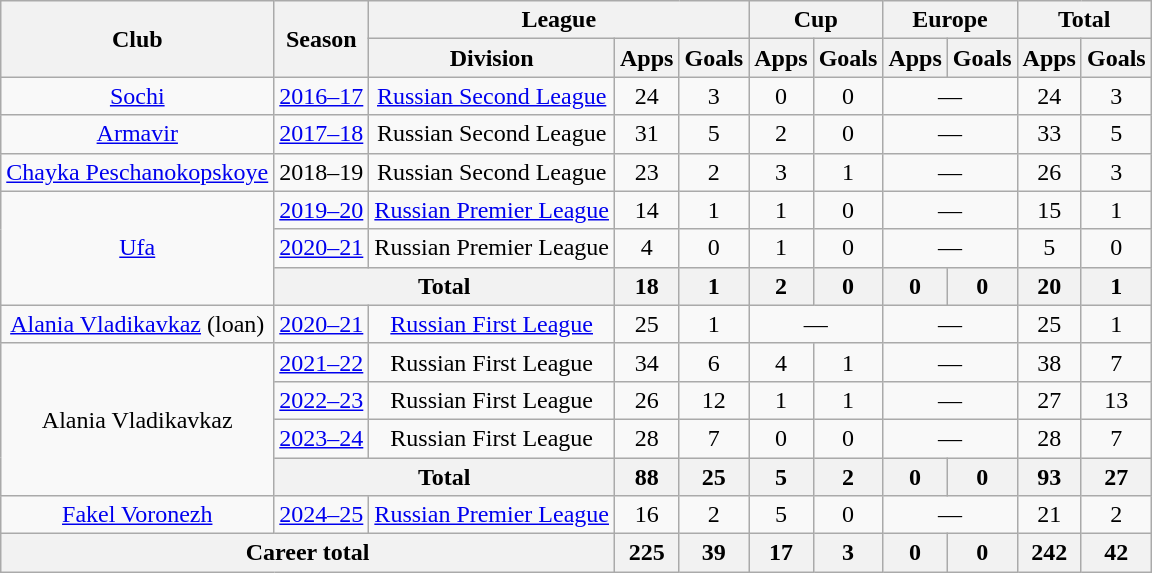<table class="wikitable" style="text-align: center;">
<tr>
<th rowspan="2">Club</th>
<th rowspan="2">Season</th>
<th colspan="3">League</th>
<th colspan="2">Cup</th>
<th colspan="2">Europe</th>
<th colspan="2">Total</th>
</tr>
<tr>
<th>Division</th>
<th>Apps</th>
<th>Goals</th>
<th>Apps</th>
<th>Goals</th>
<th>Apps</th>
<th>Goals</th>
<th>Apps</th>
<th>Goals</th>
</tr>
<tr>
<td><a href='#'>Sochi</a></td>
<td><a href='#'>2016–17</a></td>
<td><a href='#'>Russian Second League</a></td>
<td>24</td>
<td>3</td>
<td>0</td>
<td>0</td>
<td colspan="2">—</td>
<td>24</td>
<td>3</td>
</tr>
<tr>
<td><a href='#'>Armavir</a></td>
<td><a href='#'>2017–18</a></td>
<td>Russian Second League</td>
<td>31</td>
<td>5</td>
<td>2</td>
<td>0</td>
<td colspan="2">—</td>
<td>33</td>
<td>5</td>
</tr>
<tr>
<td><a href='#'>Chayka Peschanokopskoye</a></td>
<td>2018–19</td>
<td>Russian Second League</td>
<td>23</td>
<td>2</td>
<td>3</td>
<td>1</td>
<td colspan="2">—</td>
<td>26</td>
<td>3</td>
</tr>
<tr>
<td rowspan="3"><a href='#'>Ufa</a></td>
<td><a href='#'>2019–20</a></td>
<td><a href='#'>Russian Premier League</a></td>
<td>14</td>
<td>1</td>
<td>1</td>
<td>0</td>
<td colspan="2">—</td>
<td>15</td>
<td>1</td>
</tr>
<tr>
<td><a href='#'>2020–21</a></td>
<td>Russian Premier League</td>
<td>4</td>
<td>0</td>
<td>1</td>
<td>0</td>
<td colspan="2">—</td>
<td>5</td>
<td>0</td>
</tr>
<tr>
<th colspan="2">Total</th>
<th>18</th>
<th>1</th>
<th>2</th>
<th>0</th>
<th>0</th>
<th>0</th>
<th>20</th>
<th>1</th>
</tr>
<tr>
<td><a href='#'>Alania Vladikavkaz</a> (loan)</td>
<td><a href='#'>2020–21</a></td>
<td><a href='#'>Russian First League</a></td>
<td>25</td>
<td>1</td>
<td colspan="2">—</td>
<td colspan="2">—</td>
<td>25</td>
<td>1</td>
</tr>
<tr>
<td rowspan="4">Alania Vladikavkaz</td>
<td><a href='#'>2021–22</a></td>
<td>Russian First League</td>
<td>34</td>
<td>6</td>
<td>4</td>
<td>1</td>
<td colspan="2">—</td>
<td>38</td>
<td>7</td>
</tr>
<tr>
<td><a href='#'>2022–23</a></td>
<td>Russian First League</td>
<td>26</td>
<td>12</td>
<td>1</td>
<td>1</td>
<td colspan="2">—</td>
<td>27</td>
<td>13</td>
</tr>
<tr>
<td><a href='#'>2023–24</a></td>
<td>Russian First League</td>
<td>28</td>
<td>7</td>
<td>0</td>
<td>0</td>
<td colspan="2">—</td>
<td>28</td>
<td>7</td>
</tr>
<tr>
<th colspan="2">Total</th>
<th>88</th>
<th>25</th>
<th>5</th>
<th>2</th>
<th>0</th>
<th>0</th>
<th>93</th>
<th>27</th>
</tr>
<tr>
<td><a href='#'>Fakel Voronezh</a></td>
<td><a href='#'>2024–25</a></td>
<td><a href='#'>Russian Premier League</a></td>
<td>16</td>
<td>2</td>
<td>5</td>
<td>0</td>
<td colspan="2">—</td>
<td>21</td>
<td>2</td>
</tr>
<tr>
<th colspan="3">Career total</th>
<th>225</th>
<th>39</th>
<th>17</th>
<th>3</th>
<th>0</th>
<th>0</th>
<th>242</th>
<th>42</th>
</tr>
</table>
